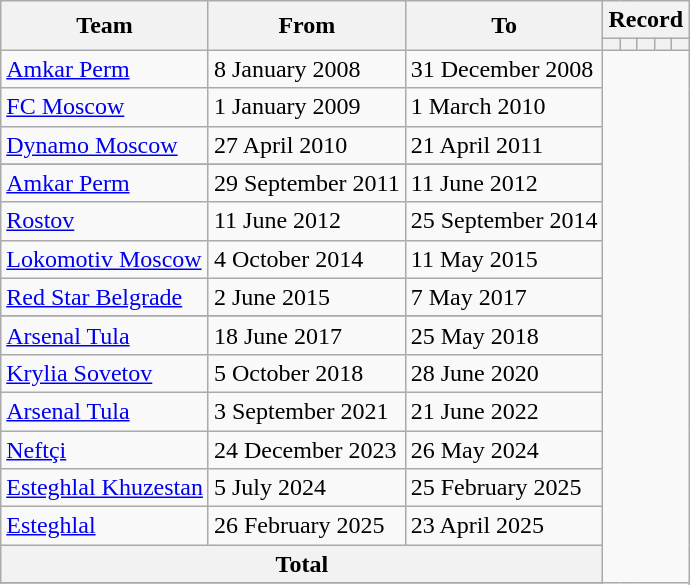<table class=wikitable style="text-align:center">
<tr>
<th rowspan=2>Team</th>
<th rowspan=2>From</th>
<th rowspan=2>To</th>
<th colspan=5>Record</th>
</tr>
<tr>
<th></th>
<th></th>
<th></th>
<th></th>
<th></th>
</tr>
<tr>
<td align=left><a href='#'>Amkar Perm</a></td>
<td align=left>8 January 2008</td>
<td align=left>31 December 2008<br></td>
</tr>
<tr>
<td align=left><a href='#'>FC Moscow</a></td>
<td align=left>1 January 2009</td>
<td align=left>1 March 2010<br></td>
</tr>
<tr>
<td align=left><a href='#'>Dynamo Moscow</a></td>
<td align=left>27 April 2010</td>
<td align=left>21 April 2011<br></td>
</tr>
<tr>
</tr>
<tr>
<td align=left><a href='#'>Amkar Perm</a></td>
<td align=left>29 September 2011</td>
<td align=left>11 June 2012<br></td>
</tr>
<tr>
<td align=left><a href='#'>Rostov</a></td>
<td align=left>11 June 2012</td>
<td align=left>25 September 2014<br></td>
</tr>
<tr>
<td align=left><a href='#'>Lokomotiv Moscow</a></td>
<td align=left>4 October 2014</td>
<td align=left>11 May 2015<br></td>
</tr>
<tr>
<td align=left><a href='#'>Red Star Belgrade</a></td>
<td align=left>2 June 2015</td>
<td align=left>7 May 2017<br></td>
</tr>
<tr>
</tr>
<tr>
<td align=left><a href='#'>Arsenal Tula</a></td>
<td align=left>18 June 2017</td>
<td align=left>25 May 2018<br></td>
</tr>
<tr>
<td align=left><a href='#'>Krylia Sovetov</a></td>
<td align=left>5 October 2018</td>
<td align=left>28 June 2020<br></td>
</tr>
<tr>
<td align=left><a href='#'>Arsenal Tula</a></td>
<td align=left>3 September 2021</td>
<td align=left>21 June 2022<br></td>
</tr>
<tr>
<td align=left><a href='#'>Neftçi</a></td>
<td align=left>24 December 2023</td>
<td align=left>26 May 2024<br></td>
</tr>
<tr>
<td align=left><a href='#'>Esteghlal Khuzestan</a></td>
<td align=left>5 July 2024</td>
<td align=left>25 February 2025<br></td>
</tr>
<tr>
<td align=left><a href='#'>Esteghlal</a></td>
<td align=left>26 February 2025</td>
<td align=left>23 April 2025<br></td>
</tr>
<tr>
<th colspan=3>Total<br></th>
</tr>
<tr>
</tr>
</table>
